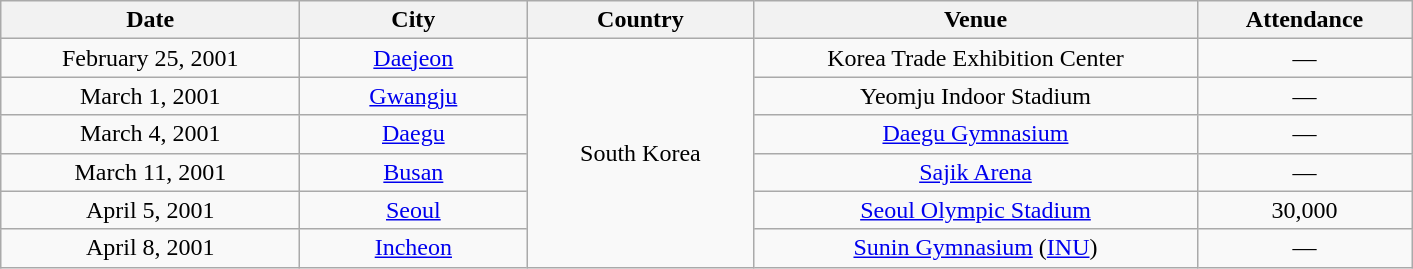<table class="wikitable" style="text-align:center;">
<tr>
<th scope="col" style="width:12em;">Date</th>
<th scope="col" style="width:9em;">City</th>
<th scope="col" style="width:9em;">Country</th>
<th scope="col" style="width:18em;">Venue</th>
<th scope="col" style="width:8.5em;">Attendance</th>
</tr>
<tr>
<td>February 25, 2001</td>
<td><a href='#'>Daejeon</a></td>
<td rowspan="6">South Korea</td>
<td>Korea Trade Exhibition Center</td>
<td>—</td>
</tr>
<tr>
<td>March 1, 2001</td>
<td><a href='#'>Gwangju</a></td>
<td>Yeomju Indoor Stadium</td>
<td>—</td>
</tr>
<tr>
<td>March 4, 2001</td>
<td><a href='#'>Daegu</a></td>
<td><a href='#'>Daegu Gymnasium</a></td>
<td>—</td>
</tr>
<tr>
<td>March 11, 2001</td>
<td><a href='#'>Busan</a></td>
<td><a href='#'>Sajik Arena</a></td>
<td>—</td>
</tr>
<tr>
<td>April 5, 2001</td>
<td><a href='#'>Seoul</a></td>
<td><a href='#'>Seoul Olympic Stadium</a></td>
<td>30,000</td>
</tr>
<tr>
<td>April 8, 2001</td>
<td><a href='#'>Incheon</a></td>
<td><a href='#'>Sunin Gymnasium</a> (<a href='#'>INU</a>)</td>
<td>—</td>
</tr>
</table>
